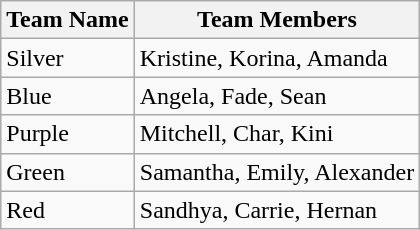<table class="wikitable">
<tr>
<th>Team Name</th>
<th>Team Members</th>
</tr>
<tr>
<td>Silver</td>
<td>Kristine, Korina, Amanda</td>
</tr>
<tr>
<td>Blue</td>
<td>Angela, Fade, Sean</td>
</tr>
<tr>
<td>Purple</td>
<td>Mitchell, Char, Kini</td>
</tr>
<tr>
<td>Green</td>
<td>Samantha, Emily, Alexander</td>
</tr>
<tr>
<td>Red</td>
<td>Sandhya, Carrie, Hernan</td>
</tr>
</table>
